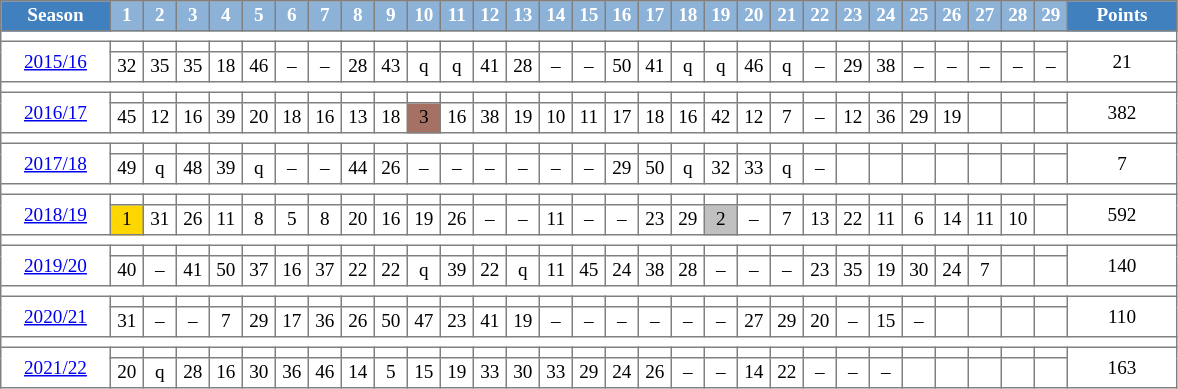<table cellpadding="3" cellspacing="0" border="1" style="background:#fff; font-size:80%; line-height:13px; border:gray solid 1px; border-collapse:collapse;">
<tr style="background:#ccc; text-align:center; color:white">
<td style="background:#4180be;" width="65px"><strong>Season</strong></td>
<td style="background:#8CB2D8;" width="15px"><strong>1</strong></td>
<td style="background:#8CB2D8;" width="15px"><strong>2</strong></td>
<td style="background:#8CB2D8;" width="15px"><strong>3</strong></td>
<td style="background:#8CB2D8;" width="15px"><strong>4</strong></td>
<td style="background:#8CB2D8;" width="15px"><strong>5</strong></td>
<td style="background:#8CB2D8;" width="15px"><strong>6</strong></td>
<td style="background:#8CB2D8;" width="15px"><strong>7</strong></td>
<td style="background:#8CB2D8;" width="15px"><strong>8</strong></td>
<td style="background:#8CB2D8;" width="15px"><strong>9</strong></td>
<td style="background:#8CB2D8;" width="15px"><strong>10</strong></td>
<td style="background:#8CB2D8;" width="15px"><strong>11</strong></td>
<td style="background:#8CB2D8;" width="15px"><strong>12</strong></td>
<td style="background:#8CB2D8;" width="15px"><strong>13</strong></td>
<td style="background:#8CB2D8;" width="15px"><strong>14</strong></td>
<td style="background:#8CB2D8;" width="15px"><strong>15</strong></td>
<td style="background:#8CB2D8;" width="15px"><strong>16</strong></td>
<td style="background:#8CB2D8;" width="15px"><strong>17</strong></td>
<td style="background:#8CB2D8;" width="15px"><strong>18</strong></td>
<td style="background:#8CB2D8;" width="15px"><strong>19</strong></td>
<td style="background:#8CB2D8;" width="15px"><strong>20</strong></td>
<td style="background:#8CB2D8;" width="15px"><strong>21</strong></td>
<td style="background:#8CB2D8;" width="15px"><strong>22</strong></td>
<td style="background:#8CB2D8;" width="15px"><strong>23</strong></td>
<td style="background:#8CB2D8;" width="15px"><strong>24</strong></td>
<td style="background:#8CB2D8;" width="15px"><strong>25</strong></td>
<td style="background:#8CB2D8;" width="15px"><strong>26</strong></td>
<td style="background:#8CB2D8;" width="15px"><strong>27</strong></td>
<td style="background:#8CB2D8;" width="15px"><strong>28</strong></td>
<td style="background:#8CB2D8;" width="15px"><strong>29</strong></td>
<td style="background:#4180be;" width="30px"><strong>Points</strong></td>
</tr>
<tr>
<td colspan=31></td>
</tr>
<tr align=center>
<td rowspan=2 width=66px><a href='#'>2015/16</a></td>
<th></th>
<th></th>
<th></th>
<th></th>
<th></th>
<th></th>
<th></th>
<th></th>
<th></th>
<th></th>
<th></th>
<th></th>
<th></th>
<th></th>
<th></th>
<th></th>
<th></th>
<th></th>
<th></th>
<th></th>
<th></th>
<th></th>
<th></th>
<th></th>
<th></th>
<th></th>
<th></th>
<th></th>
<th></th>
<td rowspan=2 width=66px>21</td>
</tr>
<tr align=center>
<td>32</td>
<td>35</td>
<td>35</td>
<td>18</td>
<td>46</td>
<td>–</td>
<td>–</td>
<td>28</td>
<td>43</td>
<td>q</td>
<td>q</td>
<td>41</td>
<td>28</td>
<td>–</td>
<td>–</td>
<td>50</td>
<td>41</td>
<td>q</td>
<td>q</td>
<td>46</td>
<td>q</td>
<td>–</td>
<td>29</td>
<td>38</td>
<td>–</td>
<td>–</td>
<td>–</td>
<td>–</td>
<td>–</td>
</tr>
<tr>
<td colspan=31></td>
</tr>
<tr align=center>
<td rowspan=2 width=66px><a href='#'>2016/17</a></td>
<th></th>
<th></th>
<th></th>
<th></th>
<th></th>
<th></th>
<th></th>
<th></th>
<th></th>
<th></th>
<th></th>
<th></th>
<th></th>
<th></th>
<th></th>
<th></th>
<th></th>
<th></th>
<th></th>
<th></th>
<th></th>
<th></th>
<th></th>
<th></th>
<th></th>
<th></th>
<th></th>
<th></th>
<th></th>
<td rowspan=2 width=66px>382</td>
</tr>
<tr align=center>
<td>45</td>
<td>12</td>
<td>16</td>
<td>39</td>
<td>20</td>
<td>18</td>
<td>16</td>
<td>13</td>
<td>18</td>
<td bgcolor=#a57164>3</td>
<td>16</td>
<td>38</td>
<td>19</td>
<td>10</td>
<td>11</td>
<td>17</td>
<td>18</td>
<td>16</td>
<td>42</td>
<td>12</td>
<td>7</td>
<td>–</td>
<td>12</td>
<td>36</td>
<td>29</td>
<td>19</td>
<td></td>
<td></td>
<td></td>
</tr>
<tr>
<td colspan=31></td>
</tr>
<tr align=center>
<td rowspan="2" style="width:66px;"><a href='#'>2017/18</a></td>
<th></th>
<th></th>
<th></th>
<th></th>
<th></th>
<th></th>
<th></th>
<th></th>
<th></th>
<th></th>
<th></th>
<th></th>
<th></th>
<th></th>
<th></th>
<th></th>
<th></th>
<th></th>
<th></th>
<th></th>
<th></th>
<th></th>
<th></th>
<th></th>
<th></th>
<th></th>
<th></th>
<th></th>
<th></th>
<td rowspan="2" style="width:66px;">7</td>
</tr>
<tr align=center>
<td>49</td>
<td>q</td>
<td>48</td>
<td>39</td>
<td>q</td>
<td>–</td>
<td>–</td>
<td>44</td>
<td>26</td>
<td>–</td>
<td>–</td>
<td>–</td>
<td>–</td>
<td>–</td>
<td>–</td>
<td>29</td>
<td>50</td>
<td>q</td>
<td>32</td>
<td>33</td>
<td>q</td>
<td>–</td>
<td></td>
<td></td>
<td></td>
<td></td>
<td></td>
<td></td>
<td></td>
</tr>
<tr>
<td colspan=31></td>
</tr>
<tr align=center>
<td rowspan="2" style="width:66px;"><a href='#'>2018/19</a></td>
<th></th>
<th></th>
<th></th>
<th></th>
<th></th>
<th></th>
<th></th>
<th></th>
<th></th>
<th></th>
<th></th>
<th></th>
<th></th>
<th></th>
<th></th>
<th></th>
<th></th>
<th></th>
<th></th>
<th></th>
<th></th>
<th></th>
<th></th>
<th></th>
<th></th>
<th></th>
<th></th>
<th></th>
<th></th>
<td rowspan="2" style="width:66px;">592</td>
</tr>
<tr align=center>
<td bgcolor=gold>1</td>
<td>31</td>
<td>26</td>
<td>11</td>
<td>8</td>
<td>5</td>
<td>8</td>
<td>20</td>
<td>16</td>
<td>19</td>
<td>26</td>
<td>–</td>
<td>–</td>
<td>11</td>
<td>–</td>
<td>–</td>
<td>23</td>
<td>29</td>
<td bgcolor=silver>2</td>
<td>–</td>
<td>7</td>
<td>13</td>
<td>22</td>
<td>11</td>
<td>6</td>
<td>14</td>
<td>11</td>
<td>10</td>
<td></td>
</tr>
<tr>
<td colspan=31></td>
</tr>
<tr align=center>
<td rowspan="2" style="width:66px;"><a href='#'>2019/20</a></td>
<th></th>
<th></th>
<th></th>
<th></th>
<th></th>
<th></th>
<th></th>
<th></th>
<th></th>
<th></th>
<th></th>
<th></th>
<th></th>
<th></th>
<th></th>
<th></th>
<th></th>
<th></th>
<th></th>
<th></th>
<th></th>
<th></th>
<th></th>
<th></th>
<th></th>
<th></th>
<th></th>
<th></th>
<th></th>
<td rowspan="2" style="width:66px;">140</td>
</tr>
<tr align=center>
<td>40</td>
<td>–</td>
<td>41</td>
<td>50</td>
<td>37</td>
<td>16</td>
<td>37</td>
<td>22</td>
<td>22</td>
<td>q</td>
<td>39</td>
<td>22</td>
<td>q</td>
<td>11</td>
<td>45</td>
<td>24</td>
<td>38</td>
<td>28</td>
<td>–</td>
<td>–</td>
<td>–</td>
<td>23</td>
<td>35</td>
<td>19</td>
<td>30</td>
<td>24</td>
<td>7</td>
<td></td>
<td></td>
</tr>
<tr>
<td colspan=31></td>
</tr>
<tr align=center>
<td rowspan="2" style="width:66px;"><a href='#'>2020/21</a></td>
<th></th>
<th></th>
<th></th>
<th></th>
<th></th>
<th></th>
<th></th>
<th></th>
<th></th>
<th></th>
<th></th>
<th></th>
<th></th>
<th></th>
<th></th>
<th></th>
<th></th>
<th></th>
<th></th>
<th></th>
<th></th>
<th></th>
<th></th>
<th></th>
<th></th>
<th></th>
<th></th>
<th></th>
<th></th>
<td rowspan="2" style="width:66px;">110</td>
</tr>
<tr align=center>
<td>31</td>
<td>–</td>
<td>–</td>
<td>7</td>
<td>29</td>
<td>17</td>
<td>36</td>
<td>26</td>
<td>50</td>
<td>47</td>
<td>23</td>
<td>41</td>
<td>19</td>
<td>–</td>
<td>–</td>
<td>–</td>
<td>–</td>
<td>–</td>
<td>–</td>
<td>27</td>
<td>29</td>
<td>20</td>
<td>–</td>
<td>15</td>
<td>–</td>
<td></td>
<td></td>
<td></td>
<td></td>
</tr>
<tr>
<td colspan=31></td>
</tr>
<tr align=center>
<td rowspan="2" style="width:66px;"><a href='#'>2021/22</a></td>
<th></th>
<th></th>
<th></th>
<th></th>
<th></th>
<th></th>
<th></th>
<th></th>
<th></th>
<th></th>
<th></th>
<th></th>
<th></th>
<th></th>
<th></th>
<th></th>
<th></th>
<th></th>
<th></th>
<th></th>
<th></th>
<th></th>
<th></th>
<th></th>
<th></th>
<th></th>
<th></th>
<th></th>
<th></th>
<td rowspan="2" style="width:66px;">163</td>
</tr>
<tr align=center>
<td>20</td>
<td>q</td>
<td>28</td>
<td>16</td>
<td>30</td>
<td>36</td>
<td>46</td>
<td>14</td>
<td>5</td>
<td>15</td>
<td>19</td>
<td>33</td>
<td>30</td>
<td>33</td>
<td>29</td>
<td>24</td>
<td>26</td>
<td>–</td>
<td>–</td>
<td>14</td>
<td>22</td>
<td>–</td>
<td>–</td>
<td>–</td>
<td></td>
<td></td>
<td></td>
<td></td>
<td></td>
</tr>
</table>
